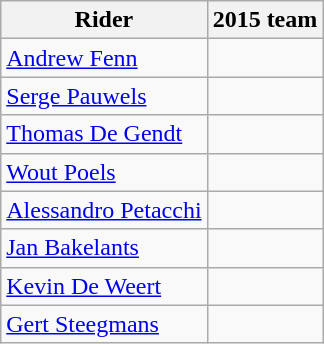<table class="wikitable">
<tr>
<th>Rider</th>
<th>2015 team</th>
</tr>
<tr>
<td><a href='#'>Andrew Fenn</a></td>
<td></td>
</tr>
<tr>
<td><a href='#'>Serge Pauwels</a></td>
<td></td>
</tr>
<tr>
<td><a href='#'>Thomas De Gendt</a></td>
<td></td>
</tr>
<tr>
<td><a href='#'>Wout Poels</a></td>
<td></td>
</tr>
<tr>
<td><a href='#'>Alessandro Petacchi</a></td>
<td></td>
</tr>
<tr>
<td><a href='#'>Jan Bakelants</a></td>
<td></td>
</tr>
<tr>
<td><a href='#'>Kevin De Weert</a></td>
<td></td>
</tr>
<tr>
<td><a href='#'>Gert Steegmans</a></td>
<td></td>
</tr>
</table>
